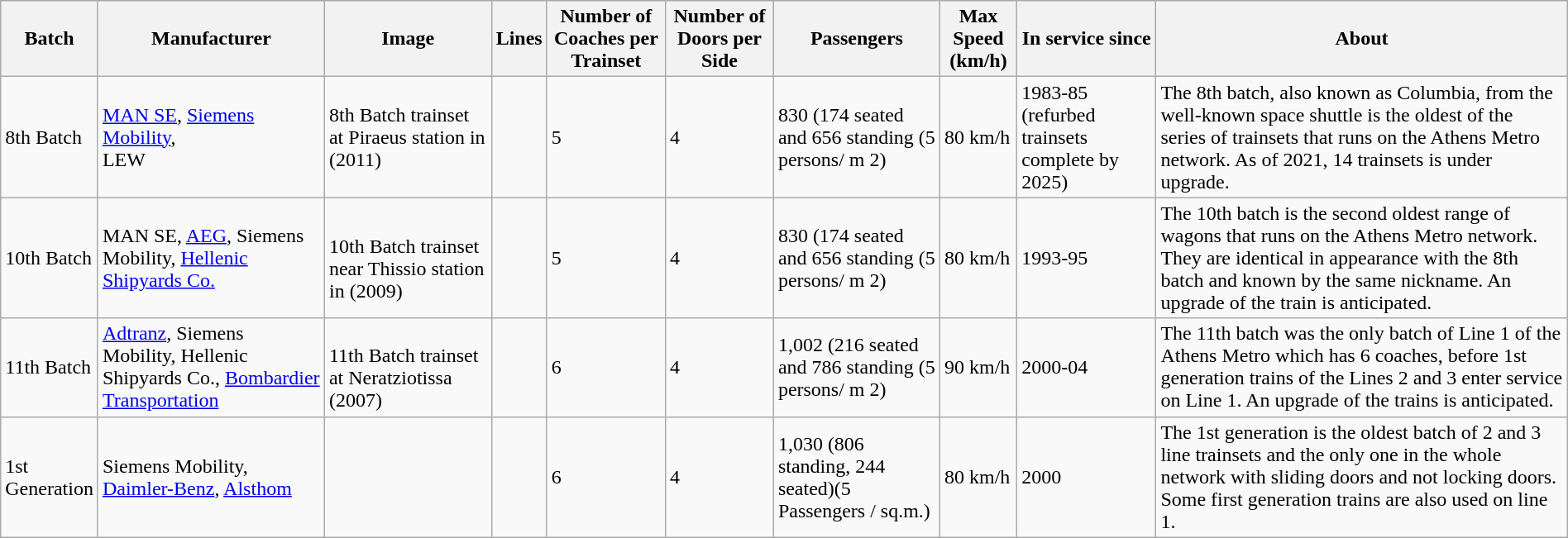<table class="wikitable sortable" style="width: 100%; margin-bottom: 34px;">
<tr>
<th>Batch</th>
<th>Manufacturer</th>
<th>Image</th>
<th>Lines</th>
<th>Number of Coaches per Trainset</th>
<th>Number of Doors per Side</th>
<th>Passengers</th>
<th>Max<br>Speed
(km/h)</th>
<th>In service since</th>
<th>About</th>
</tr>
<tr>
<td>8th Batch</td>
<td><a href='#'>MAN SE</a>, <a href='#'>Siemens Mobility</a>,<br>LEW</td>
<td>8th Batch trainset at Piraeus station in (2011)</td>
<td></td>
<td>5</td>
<td>4</td>
<td>830 (174 seated and 656 standing (5 persons/ m 2)</td>
<td>80 km/h</td>
<td>1983-85 (refurbed trainsets complete by 2025)</td>
<td>The 8th batch, also known as Columbia, from the well-known space shuttle is the oldest of the series of trainsets that runs on the Athens Metro network. As of 2021, 14 trainsets is under upgrade.</td>
</tr>
<tr>
<td>10th Batch</td>
<td>MAN SE, <a href='#'>AEG</a>, Siemens Mobility, <a href='#'>Hellenic Shipyards Co.</a></td>
<td> <br>10th Batch trainset near Thissio station in (2009)</td>
<td></td>
<td>5</td>
<td>4</td>
<td>830 (174 seated and 656 standing (5 persons/ m 2)</td>
<td>80 km/h</td>
<td>1993-95</td>
<td>The 10th batch is the second oldest range of wagons that runs on the Athens Metro network. They are identical in appearance with the 8th batch and known by the same nickname. An upgrade of the train is anticipated.</td>
</tr>
<tr>
<td>11th Batch</td>
<td><a href='#'>Adtranz</a>, Siemens Mobility, Hellenic Shipyards Co., <a href='#'>Bombardier Transportation</a></td>
<td><br>11th Batch trainset at Neratziotissa (2007)</td>
<td></td>
<td>6</td>
<td>4</td>
<td>1,002 (216 seated and 786 standing (5 persons/ m 2)</td>
<td>90 km/h</td>
<td>2000-04</td>
<td>The 11th batch was the only batch of Line 1 of the Athens Metro which has 6 coaches, before 1st generation trains of the Lines 2 and 3 enter service on Line 1. An upgrade of the trains is anticipated.<br></td>
</tr>
<tr>
<td>1st<br>Generation</td>
<td>Siemens Mobility, <a href='#'>Daimler-Benz</a>, <a href='#'>Alsthοm</a></td>
<td></td>
<td>  </td>
<td>6</td>
<td>4</td>
<td>1,030 (806 standing, 244 seated)(5 Passengers / sq.m.)</td>
<td>80 km/h</td>
<td>2000</td>
<td>The 1st generation is the oldest batch of 2 and 3 line trainsets and the only one in the whole network with sliding doors and not locking doors. Some first generation trains are also used on line 1.</td>
</tr>
</table>
